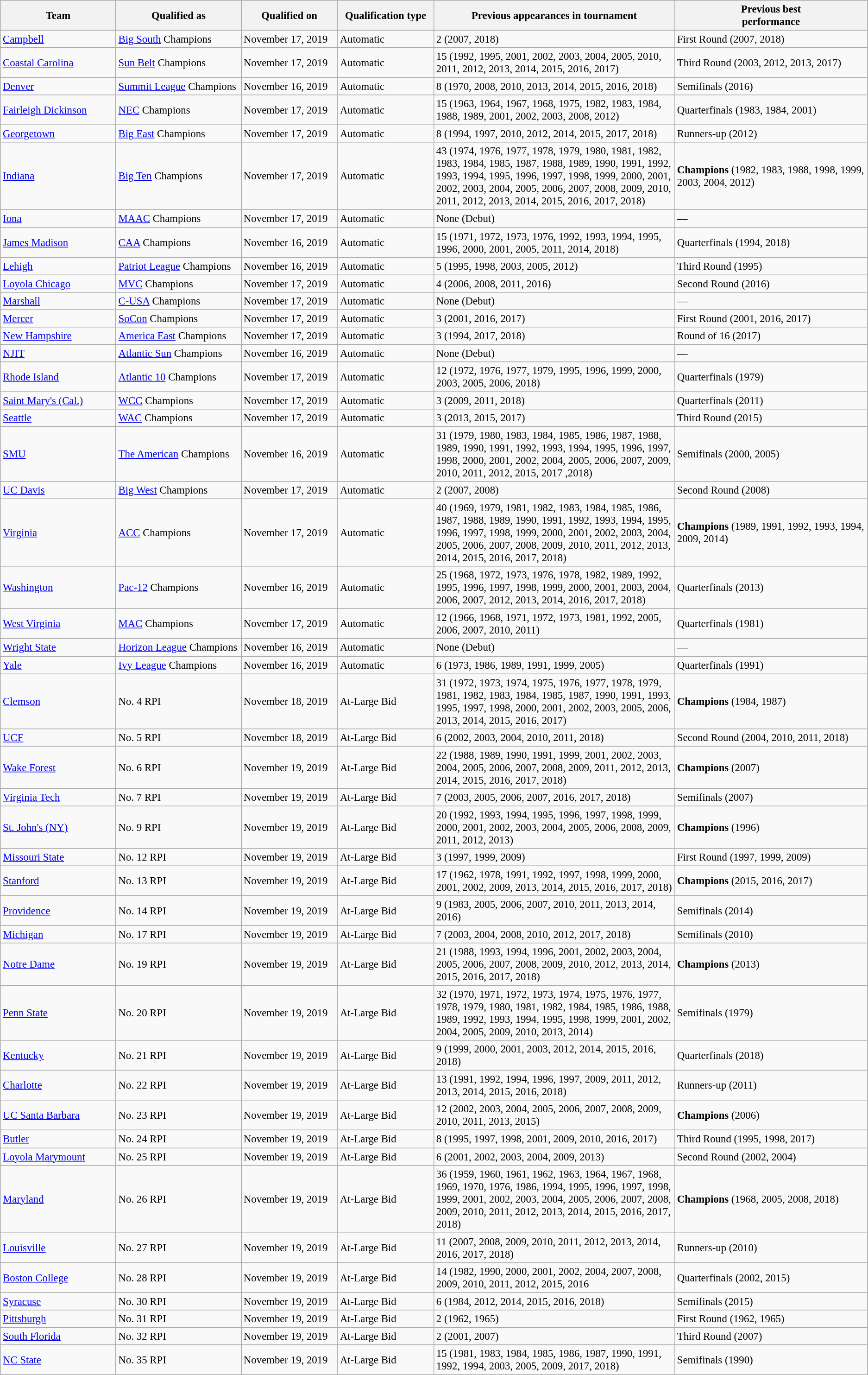<table class="wikitable sortable" style="font-size: 95%;">
<tr>
<th style="width:12%;">Team</th>
<th style="width:13%;">Qualified as</th>
<th style="width:10%;">Qualified on</th>
<th style="width:10%;">Qualification type</th>
<th style="width:25%; data-sort-type="number">Previous appearances in tournament </th>
<th style="width:20%;">Previous best<br>performance </th>
</tr>
<tr>
<td><a href='#'>Campbell</a></td>
<td><a href='#'>Big South</a> Champions</td>
<td>November 17, 2019</td>
<td>Automatic</td>
<td>2 (2007, 2018)</td>
<td>First Round (2007, 2018)</td>
</tr>
<tr>
<td><a href='#'>Coastal Carolina</a></td>
<td><a href='#'>Sun Belt</a> Champions</td>
<td>November 17, 2019</td>
<td>Automatic</td>
<td>15 (1992, 1995, 2001, 2002, 2003, 2004, 2005, 2010, 2011, 2012, 2013, 2014, 2015, 2016, 2017)</td>
<td>Third Round (2003, 2012, 2013, 2017)</td>
</tr>
<tr>
<td><a href='#'>Denver</a></td>
<td><a href='#'>Summit League</a> Champions</td>
<td>November 16, 2019</td>
<td>Automatic</td>
<td>8 (1970, 2008, 2010, 2013, 2014, 2015, 2016, 2018)</td>
<td>Semifinals (2016)</td>
</tr>
<tr>
<td><a href='#'>Fairleigh Dickinson</a></td>
<td><a href='#'>NEC</a> Champions</td>
<td>November 17, 2019</td>
<td>Automatic</td>
<td>15 (1963, 1964, 1967, 1968, 1975, 1982, 1983, 1984, 1988, 1989, 2001, 2002, 2003, 2008, 2012)</td>
<td>Quarterfinals (1983, 1984, 2001)</td>
</tr>
<tr>
<td><a href='#'>Georgetown</a></td>
<td><a href='#'>Big East</a> Champions</td>
<td>November 17, 2019</td>
<td>Automatic</td>
<td>8 (1994, 1997, 2010, 2012, 2014, 2015, 2017, 2018)</td>
<td>Runners-up (2012)</td>
</tr>
<tr>
<td><a href='#'>Indiana</a></td>
<td><a href='#'>Big Ten</a> Champions</td>
<td>November 17, 2019</td>
<td>Automatic</td>
<td>43 (1974, 1976, 1977, 1978, 1979, 1980, 1981, 1982, 1983, 1984, 1985, 1987, 1988, 1989, 1990, 1991, 1992, 1993, 1994, 1995, 1996, 1997, 1998, 1999, 2000, 2001, 2002, 2003, 2004, 2005, 2006, 2007, 2008, 2009, 2010, 2011, 2012, 2013, 2014, 2015, 2016, 2017, 2018)</td>
<td><strong>Champions</strong> (1982, 1983, 1988, 1998, 1999, 2003, 2004, 2012)</td>
</tr>
<tr>
<td><a href='#'>Iona</a></td>
<td><a href='#'>MAAC</a> Champions</td>
<td>November 17, 2019</td>
<td>Automatic</td>
<td>None (Debut)</td>
<td>—</td>
</tr>
<tr>
<td><a href='#'>James Madison</a></td>
<td><a href='#'>CAA</a> Champions</td>
<td>November 16, 2019</td>
<td>Automatic</td>
<td>15 (1971, 1972, 1973, 1976, 1992, 1993, 1994, 1995, 1996, 2000, 2001, 2005, 2011, 2014, 2018)</td>
<td>Quarterfinals (1994, 2018)</td>
</tr>
<tr>
<td><a href='#'>Lehigh</a></td>
<td><a href='#'>Patriot League</a> Champions</td>
<td>November 16, 2019</td>
<td>Automatic</td>
<td>5 (1995, 1998, 2003, 2005, 2012)</td>
<td>Third Round (1995)</td>
</tr>
<tr>
<td><a href='#'>Loyola Chicago</a></td>
<td><a href='#'>MVC</a> Champions</td>
<td>November 17, 2019</td>
<td>Automatic</td>
<td>4 (2006, 2008, 2011, 2016)</td>
<td>Second Round (2016)</td>
</tr>
<tr>
<td><a href='#'>Marshall</a></td>
<td><a href='#'>C-USA</a> Champions</td>
<td>November 17, 2019</td>
<td>Automatic</td>
<td>None (Debut)</td>
<td>—</td>
</tr>
<tr>
<td><a href='#'>Mercer</a></td>
<td><a href='#'>SoCon</a> Champions</td>
<td>November 17, 2019</td>
<td>Automatic</td>
<td>3 (2001, 2016, 2017)</td>
<td>First Round (2001, 2016, 2017)</td>
</tr>
<tr>
<td><a href='#'>New Hampshire</a></td>
<td><a href='#'>America East</a> Champions</td>
<td>November 17, 2019</td>
<td>Automatic</td>
<td>3 (1994, 2017, 2018)</td>
<td>Round of 16 (2017)</td>
</tr>
<tr>
<td><a href='#'>NJIT</a></td>
<td><a href='#'>Atlantic Sun</a> Champions</td>
<td>November 16, 2019</td>
<td>Automatic</td>
<td>None (Debut)</td>
<td>—</td>
</tr>
<tr>
<td><a href='#'>Rhode Island</a></td>
<td><a href='#'>Atlantic 10</a> Champions</td>
<td>November 17, 2019</td>
<td>Automatic</td>
<td>12 (1972, 1976, 1977, 1979, 1995, 1996, 1999, 2000, 2003, 2005, 2006, 2018)</td>
<td>Quarterfinals (1979)</td>
</tr>
<tr>
<td><a href='#'>Saint Mary's (Cal.)</a></td>
<td><a href='#'>WCC</a> Champions</td>
<td>November 17, 2019</td>
<td>Automatic</td>
<td>3 (2009, 2011, 2018)</td>
<td>Quarterfinals (2011)</td>
</tr>
<tr>
<td><a href='#'>Seattle</a></td>
<td><a href='#'>WAC</a> Champions</td>
<td>November 17, 2019</td>
<td>Automatic</td>
<td>3 (2013, 2015, 2017)</td>
<td>Third Round (2015)</td>
</tr>
<tr>
<td><a href='#'>SMU</a></td>
<td><a href='#'>The American</a> Champions</td>
<td>November 16, 2019</td>
<td>Automatic</td>
<td>31 (1979, 1980, 1983, 1984, 1985, 1986, 1987, 1988, 1989, 1990, 1991, 1992, 1993, 1994, 1995, 1996, 1997, 1998, 2000, 2001, 2002, 2004, 2005, 2006, 2007, 2009, 2010, 2011, 2012, 2015, 2017 ,2018)</td>
<td>Semifinals (2000, 2005)</td>
</tr>
<tr>
<td><a href='#'>UC Davis</a></td>
<td><a href='#'>Big West</a> Champions</td>
<td>November 17, 2019</td>
<td>Automatic</td>
<td>2 (2007, 2008)</td>
<td>Second Round (2008)</td>
</tr>
<tr>
<td><a href='#'>Virginia</a></td>
<td><a href='#'>ACC</a> Champions</td>
<td>November 17, 2019</td>
<td>Automatic</td>
<td>40 (1969, 1979, 1981, 1982, 1983, 1984, 1985, 1986, 1987, 1988, 1989, 1990, 1991, 1992, 1993, 1994, 1995, 1996, 1997, 1998, 1999, 2000, 2001, 2002, 2003, 2004, 2005, 2006, 2007, 2008, 2009, 2010, 2011, 2012, 2013, 2014, 2015, 2016, 2017, 2018)</td>
<td><strong>Champions</strong> (1989, 1991, 1992, 1993, 1994, 2009, 2014)</td>
</tr>
<tr>
<td><a href='#'>Washington</a></td>
<td><a href='#'>Pac-12</a> Champions</td>
<td>November 16, 2019</td>
<td>Automatic</td>
<td>25 (1968, 1972, 1973, 1976, 1978, 1982, 1989, 1992, 1995, 1996, 1997, 1998, 1999, 2000, 2001, 2003, 2004, 2006, 2007, 2012, 2013, 2014, 2016, 2017, 2018)</td>
<td>Quarterfinals (2013)</td>
</tr>
<tr>
<td><a href='#'>West Virginia</a></td>
<td><a href='#'>MAC</a> Champions</td>
<td>November 17, 2019</td>
<td>Automatic</td>
<td>12 (1966, 1968, 1971, 1972, 1973, 1981, 1992, 2005, 2006, 2007, 2010, 2011)</td>
<td>Quarterfinals (1981)</td>
</tr>
<tr>
<td><a href='#'>Wright State</a></td>
<td><a href='#'>Horizon League</a> Champions</td>
<td>November 16, 2019</td>
<td>Automatic</td>
<td>None (Debut)</td>
<td>—</td>
</tr>
<tr>
<td><a href='#'>Yale</a></td>
<td><a href='#'>Ivy League</a> Champions</td>
<td>November 16, 2019</td>
<td>Automatic</td>
<td>6 (1973, 1986, 1989, 1991, 1999, 2005)</td>
<td>Quarterfinals (1991)</td>
</tr>
<tr>
<td><a href='#'>Clemson</a></td>
<td>No. 4 RPI</td>
<td>November 18, 2019</td>
<td>At-Large Bid</td>
<td>31 (1972, 1973, 1974, 1975, 1976, 1977, 1978, 1979, 1981, 1982, 1983, 1984, 1985, 1987, 1990, 1991, 1993, 1995, 1997, 1998, 2000, 2001, 2002, 2003, 2005, 2006, 2013, 2014, 2015, 2016, 2017)</td>
<td><strong>Champions</strong> (1984, 1987)</td>
</tr>
<tr>
<td><a href='#'>UCF</a></td>
<td>No. 5 RPI</td>
<td>November 18, 2019</td>
<td>At-Large Bid</td>
<td>6 (2002, 2003, 2004, 2010, 2011, 2018)</td>
<td>Second Round (2004, 2010, 2011, 2018)</td>
</tr>
<tr>
<td><a href='#'>Wake Forest</a></td>
<td>No. 6 RPI</td>
<td>November 19, 2019</td>
<td>At-Large Bid</td>
<td>22 (1988, 1989, 1990, 1991, 1999, 2001, 2002, 2003, 2004, 2005, 2006, 2007, 2008, 2009, 2011, 2012, 2013, 2014, 2015, 2016, 2017, 2018)</td>
<td><strong>Champions</strong> (2007)</td>
</tr>
<tr>
<td><a href='#'>Virginia Tech</a></td>
<td>No. 7 RPI</td>
<td>November 19, 2019</td>
<td>At-Large Bid</td>
<td>7 (2003, 2005, 2006, 2007, 2016, 2017, 2018)</td>
<td>Semifinals (2007)</td>
</tr>
<tr>
<td><a href='#'>St. John's (NY)</a></td>
<td>No. 9 RPI</td>
<td>November 19, 2019</td>
<td>At-Large Bid</td>
<td>20 (1992, 1993, 1994, 1995, 1996, 1997, 1998, 1999, 2000, 2001, 2002, 2003, 2004, 2005, 2006, 2008, 2009, 2011, 2012, 2013)</td>
<td><strong>Champions</strong> (1996)</td>
</tr>
<tr>
<td><a href='#'>Missouri State</a></td>
<td>No. 12 RPI</td>
<td>November 19, 2019</td>
<td>At-Large Bid</td>
<td>3 (1997, 1999, 2009)</td>
<td>First Round (1997, 1999, 2009)</td>
</tr>
<tr>
<td><a href='#'>Stanford</a></td>
<td>No. 13 RPI</td>
<td>November 19, 2019</td>
<td>At-Large Bid</td>
<td>17 (1962, 1978, 1991, 1992, 1997, 1998, 1999, 2000, 2001, 2002, 2009, 2013, 2014, 2015, 2016, 2017, 2018)</td>
<td><strong>Champions</strong> (2015, 2016, 2017)</td>
</tr>
<tr>
<td><a href='#'>Providence</a></td>
<td>No. 14 RPI</td>
<td>November 19, 2019</td>
<td>At-Large Bid</td>
<td>9 (1983, 2005, 2006, 2007, 2010, 2011, 2013, 2014, 2016)</td>
<td>Semifinals (2014)</td>
</tr>
<tr>
<td><a href='#'>Michigan</a></td>
<td>No. 17 RPI</td>
<td>November 19, 2019</td>
<td>At-Large Bid</td>
<td>7 (2003, 2004, 2008, 2010, 2012, 2017, 2018)</td>
<td>Semifinals (2010)</td>
</tr>
<tr>
<td><a href='#'>Notre Dame</a></td>
<td>No. 19 RPI</td>
<td>November 19, 2019</td>
<td>At-Large Bid</td>
<td>21 (1988, 1993, 1994, 1996, 2001, 2002, 2003, 2004, 2005, 2006, 2007, 2008, 2009, 2010, 2012, 2013, 2014, 2015, 2016, 2017, 2018)</td>
<td><strong>Champions</strong> (2013)</td>
</tr>
<tr>
<td><a href='#'>Penn State</a></td>
<td>No. 20 RPI</td>
<td>November 19, 2019</td>
<td>At-Large Bid</td>
<td>32 (1970, 1971, 1972, 1973, 1974, 1975, 1976, 1977, 1978, 1979, 1980, 1981, 1982, 1984, 1985, 1986, 1988, 1989, 1992, 1993, 1994, 1995, 1998, 1999, 2001, 2002, 2004, 2005, 2009, 2010, 2013, 2014)</td>
<td>Semifinals (1979)</td>
</tr>
<tr>
<td><a href='#'>Kentucky</a></td>
<td>No. 21 RPI</td>
<td>November 19, 2019</td>
<td>At-Large Bid</td>
<td>9 (1999, 2000, 2001, 2003, 2012, 2014, 2015, 2016, 2018)</td>
<td>Quarterfinals (2018)</td>
</tr>
<tr>
<td><a href='#'>Charlotte</a></td>
<td>No. 22 RPI</td>
<td>November 19, 2019</td>
<td>At-Large Bid</td>
<td>13 (1991, 1992, 1994, 1996, 1997, 2009, 2011, 2012, 2013, 2014, 2015, 2016, 2018)</td>
<td>Runners-up (2011)</td>
</tr>
<tr>
<td><a href='#'>UC Santa Barbara</a></td>
<td>No. 23 RPI</td>
<td>November 19, 2019</td>
<td>At-Large Bid</td>
<td>12 (2002, 2003, 2004, 2005, 2006, 2007, 2008, 2009, 2010, 2011, 2013, 2015)</td>
<td><strong>Champions</strong> (2006)</td>
</tr>
<tr>
<td><a href='#'>Butler</a></td>
<td>No. 24 RPI</td>
<td>November 19, 2019</td>
<td>At-Large Bid</td>
<td>8 (1995, 1997, 1998, 2001, 2009, 2010, 2016, 2017)</td>
<td>Third Round (1995, 1998, 2017)</td>
</tr>
<tr>
<td><a href='#'>Loyola Marymount</a></td>
<td>No. 25 RPI</td>
<td>November 19, 2019</td>
<td>At-Large Bid</td>
<td>6 (2001, 2002, 2003, 2004, 2009, 2013)</td>
<td>Second Round (2002, 2004)</td>
</tr>
<tr>
<td><a href='#'>Maryland</a></td>
<td>No. 26 RPI</td>
<td>November 19, 2019</td>
<td>At-Large Bid</td>
<td>36 (1959, 1960, 1961, 1962, 1963, 1964, 1967, 1968, 1969, 1970, 1976, 1986, 1994, 1995, 1996, 1997, 1998, 1999, 2001, 2002, 2003, 2004, 2005, 2006, 2007, 2008, 2009, 2010, 2011, 2012, 2013, 2014, 2015, 2016, 2017, 2018)</td>
<td><strong>Champions</strong> (1968, 2005, 2008, 2018)</td>
</tr>
<tr>
<td><a href='#'>Louisville</a></td>
<td>No. 27 RPI</td>
<td>November 19, 2019</td>
<td>At-Large Bid</td>
<td>11 (2007, 2008, 2009, 2010, 2011, 2012, 2013, 2014, 2016, 2017, 2018)</td>
<td>Runners-up (2010)</td>
</tr>
<tr>
<td><a href='#'>Boston College</a></td>
<td>No. 28 RPI</td>
<td>November 19, 2019</td>
<td>At-Large Bid</td>
<td>14 (1982, 1990, 2000, 2001, 2002, 2004, 2007, 2008, 2009, 2010, 2011, 2012, 2015, 2016</td>
<td>Quarterfinals (2002, 2015)</td>
</tr>
<tr>
<td><a href='#'>Syracuse</a></td>
<td>No. 30 RPI</td>
<td>November 19, 2019</td>
<td>At-Large Bid</td>
<td>6 (1984, 2012, 2014, 2015, 2016, 2018)</td>
<td>Semifinals (2015)</td>
</tr>
<tr>
<td><a href='#'>Pittsburgh</a></td>
<td>No. 31 RPI</td>
<td>November 19, 2019</td>
<td>At-Large Bid</td>
<td>2 (1962, 1965)</td>
<td>First Round (1962, 1965)</td>
</tr>
<tr>
<td><a href='#'>South Florida</a></td>
<td>No. 32 RPI</td>
<td>November 19, 2019</td>
<td>At-Large Bid</td>
<td>2 (2001, 2007)</td>
<td>Third Round (2007)</td>
</tr>
<tr>
<td><a href='#'>NC State</a></td>
<td>No. 35 RPI</td>
<td>November 19, 2019</td>
<td>At-Large Bid</td>
<td>15 (1981, 1983, 1984, 1985, 1986, 1987, 1990, 1991, 1992, 1994, 2003, 2005, 2009, 2017, 2018)</td>
<td>Semifinals (1990)</td>
</tr>
</table>
